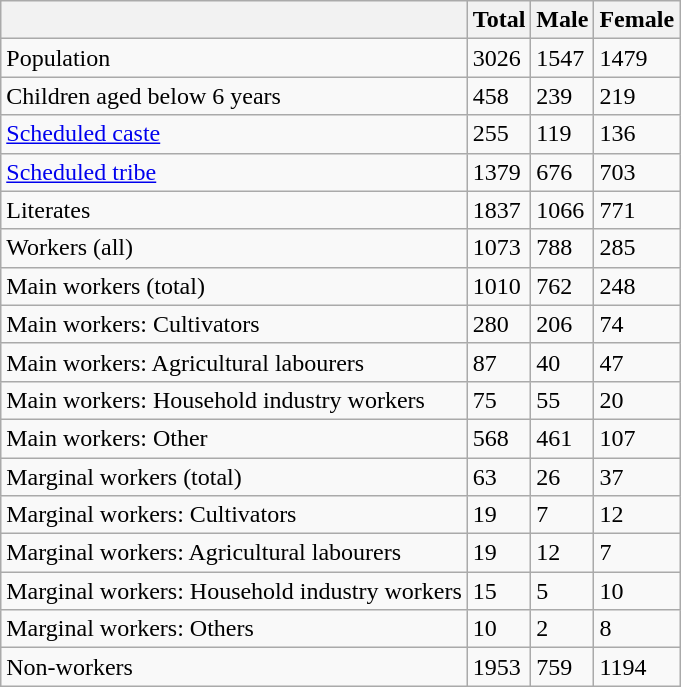<table class="wikitable sortable">
<tr>
<th></th>
<th>Total</th>
<th>Male</th>
<th>Female</th>
</tr>
<tr>
<td>Population</td>
<td>3026</td>
<td>1547</td>
<td>1479</td>
</tr>
<tr>
<td>Children aged below 6 years</td>
<td>458</td>
<td>239</td>
<td>219</td>
</tr>
<tr>
<td><a href='#'>Scheduled caste</a></td>
<td>255</td>
<td>119</td>
<td>136</td>
</tr>
<tr>
<td><a href='#'>Scheduled tribe</a></td>
<td>1379</td>
<td>676</td>
<td>703</td>
</tr>
<tr>
<td>Literates</td>
<td>1837</td>
<td>1066</td>
<td>771</td>
</tr>
<tr>
<td>Workers (all)</td>
<td>1073</td>
<td>788</td>
<td>285</td>
</tr>
<tr>
<td>Main workers (total)</td>
<td>1010</td>
<td>762</td>
<td>248</td>
</tr>
<tr>
<td>Main workers: Cultivators</td>
<td>280</td>
<td>206</td>
<td>74</td>
</tr>
<tr>
<td>Main workers: Agricultural labourers</td>
<td>87</td>
<td>40</td>
<td>47</td>
</tr>
<tr>
<td>Main workers: Household industry workers</td>
<td>75</td>
<td>55</td>
<td>20</td>
</tr>
<tr>
<td>Main workers: Other</td>
<td>568</td>
<td>461</td>
<td>107</td>
</tr>
<tr>
<td>Marginal workers (total)</td>
<td>63</td>
<td>26</td>
<td>37</td>
</tr>
<tr>
<td>Marginal workers: Cultivators</td>
<td>19</td>
<td>7</td>
<td>12</td>
</tr>
<tr>
<td>Marginal workers: Agricultural labourers</td>
<td>19</td>
<td>12</td>
<td>7</td>
</tr>
<tr>
<td>Marginal workers: Household industry workers</td>
<td>15</td>
<td>5</td>
<td>10</td>
</tr>
<tr>
<td>Marginal workers: Others</td>
<td>10</td>
<td>2</td>
<td>8</td>
</tr>
<tr>
<td>Non-workers</td>
<td>1953</td>
<td>759</td>
<td>1194</td>
</tr>
</table>
